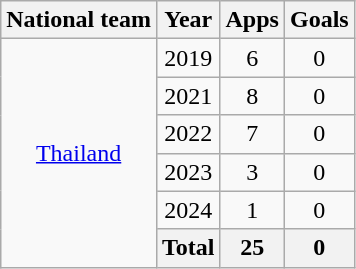<table class="wikitable" style="text-align:center">
<tr>
<th>National team</th>
<th>Year</th>
<th>Apps</th>
<th>Goals</th>
</tr>
<tr>
<td rowspan="8" valign="center"><a href='#'>Thailand</a></td>
<td>2019</td>
<td>6</td>
<td>0</td>
</tr>
<tr>
<td>2021</td>
<td>8</td>
<td>0</td>
</tr>
<tr>
<td>2022</td>
<td>7</td>
<td>0</td>
</tr>
<tr>
<td>2023</td>
<td>3</td>
<td>0</td>
</tr>
<tr>
<td>2024</td>
<td>1</td>
<td>0</td>
</tr>
<tr>
<th>Total</th>
<th>25</th>
<th>0</th>
</tr>
</table>
